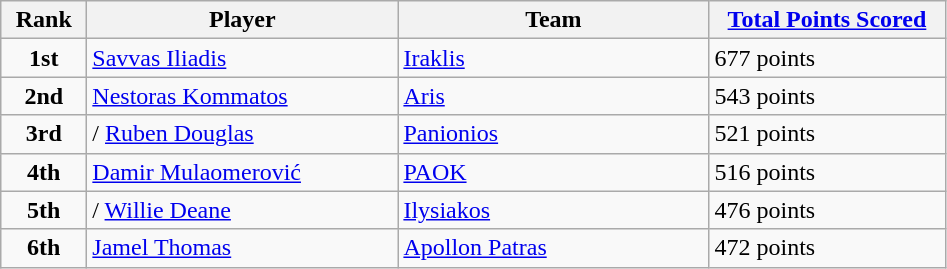<table class="wikitable sortable">
<tr>
<th style="width:50px;">Rank</th>
<th style="width:200px;">Player</th>
<th style="width:200px;">Team</th>
<th style="width:150px;"><a href='#'>Total Points Scored</a></th>
</tr>
<tr>
<td style="text-align:center;"><strong>1st</strong></td>
<td> <a href='#'>Savvas Iliadis</a></td>
<td><a href='#'>Iraklis</a></td>
<td>677 points</td>
</tr>
<tr>
<td style="text-align:center;"><strong>2nd</strong></td>
<td> <a href='#'>Nestoras Kommatos</a></td>
<td><a href='#'>Aris</a></td>
<td>543 points</td>
</tr>
<tr>
<td style="text-align:center;"><strong>3rd</strong></td>
<td>/ <a href='#'>Ruben Douglas</a></td>
<td><a href='#'>Panionios</a></td>
<td>521 points</td>
</tr>
<tr>
<td style="text-align:center;"><strong>4th</strong></td>
<td> <a href='#'>Damir Mulaomerović</a></td>
<td><a href='#'>PAOK</a></td>
<td>516 points</td>
</tr>
<tr>
<td style="text-align:center;"><strong>5th</strong></td>
<td>/ <a href='#'>Willie Deane</a></td>
<td><a href='#'>Ilysiakos</a></td>
<td>476 points</td>
</tr>
<tr>
<td style="text-align:center;"><strong>6th</strong></td>
<td> <a href='#'>Jamel Thomas</a></td>
<td><a href='#'>Apollon Patras</a></td>
<td>472 points</td>
</tr>
</table>
